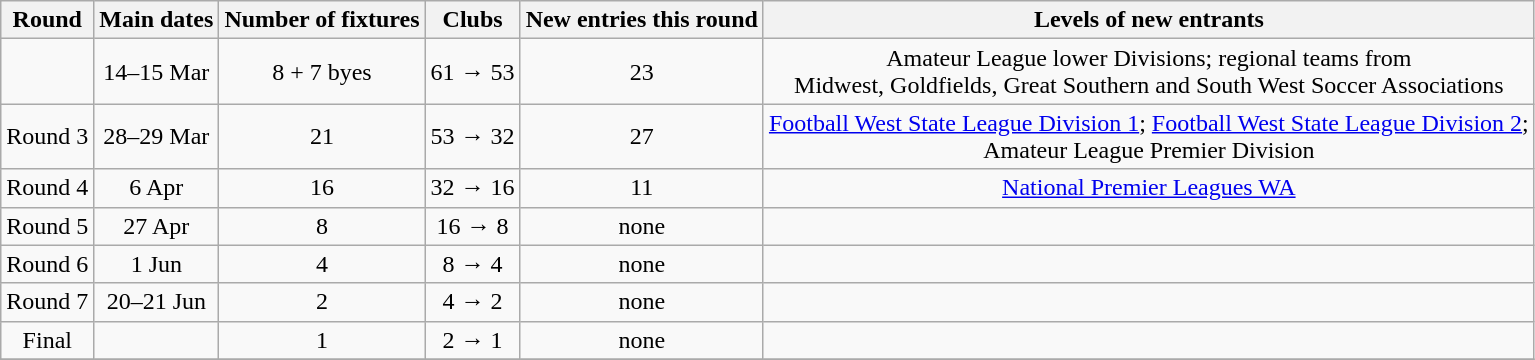<table class="wikitable" style="text-align:center">
<tr>
<th>Round</th>
<th>Main dates</th>
<th>Number of fixtures</th>
<th>Clubs</th>
<th>New entries this round</th>
<th>Levels of new entrants</th>
</tr>
<tr>
<td></td>
<td>14–15 Mar</td>
<td>8 + 7 byes</td>
<td>61 → 53</td>
<td>23</td>
<td>Amateur League lower Divisions; regional teams from <br>Midwest, Goldfields, Great Southern and South West Soccer Associations</td>
</tr>
<tr>
<td>Round 3</td>
<td>28–29 Mar</td>
<td>21</td>
<td>53 → 32</td>
<td>27</td>
<td><a href='#'>Football West State League Division 1</a>; <a href='#'>Football West State League Division 2</a>;<br> Amateur League Premier Division</td>
</tr>
<tr>
<td>Round 4</td>
<td>6 Apr</td>
<td>16</td>
<td>32 → 16</td>
<td>11</td>
<td><a href='#'>National Premier Leagues WA</a></td>
</tr>
<tr>
<td>Round 5</td>
<td>27 Apr</td>
<td>8</td>
<td>16 → 8</td>
<td>none</td>
<td></td>
</tr>
<tr>
<td>Round 6</td>
<td>1 Jun</td>
<td>4</td>
<td>8 → 4</td>
<td>none</td>
<td></td>
</tr>
<tr>
<td>Round 7</td>
<td>20–21 Jun</td>
<td>2</td>
<td>4 → 2</td>
<td>none</td>
<td></td>
</tr>
<tr>
<td>Final</td>
<td></td>
<td>1</td>
<td>2 → 1</td>
<td>none</td>
<td></td>
</tr>
<tr>
</tr>
</table>
